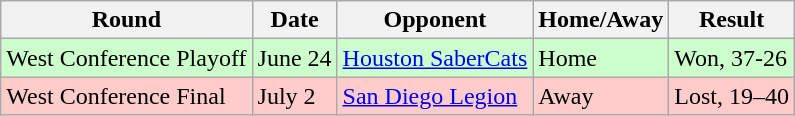<table class="wikitable">
<tr>
<th>Round</th>
<th>Date</th>
<th>Opponent</th>
<th>Home/Away</th>
<th>Result</th>
</tr>
<tr bgcolor="#CCFFCC">
<td>West Conference Playoff</td>
<td>June 24</td>
<td><a href='#'>Houston SaberCats</a></td>
<td>Home</td>
<td>Won, 37-26</td>
</tr>
<tr bgcolor="#FFCCCC">
<td>West Conference Final</td>
<td>July 2</td>
<td><a href='#'>San Diego Legion</a></td>
<td>Away</td>
<td>Lost, 19–40</td>
</tr>
</table>
